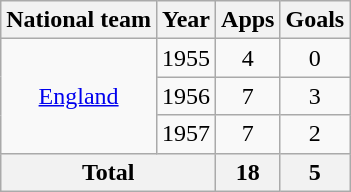<table class="wikitable" style="text-align: center;">
<tr>
<th>National team</th>
<th>Year</th>
<th>Apps</th>
<th>Goals</th>
</tr>
<tr>
<td rowspan="3"><a href='#'>England</a></td>
<td>1955</td>
<td>4</td>
<td>0</td>
</tr>
<tr>
<td>1956</td>
<td>7</td>
<td>3</td>
</tr>
<tr>
<td>1957</td>
<td>7</td>
<td>2</td>
</tr>
<tr>
<th colspan="2">Total</th>
<th>18</th>
<th>5</th>
</tr>
</table>
